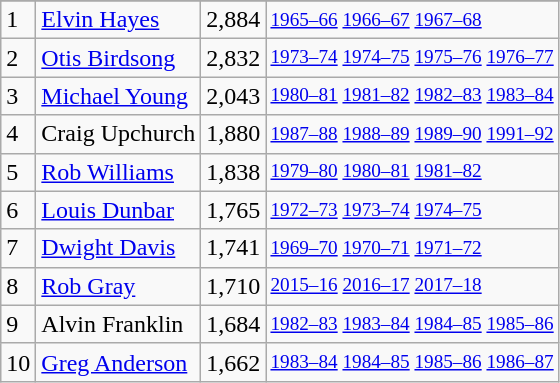<table class="wikitable">
<tr>
</tr>
<tr>
<td>1</td>
<td><a href='#'>Elvin Hayes</a></td>
<td>2,884</td>
<td style="font-size:80%;"><a href='#'>1965–66</a> <a href='#'>1966–67</a> <a href='#'>1967–68</a></td>
</tr>
<tr>
<td>2</td>
<td><a href='#'>Otis Birdsong</a></td>
<td>2,832</td>
<td style="font-size:80%;"><a href='#'>1973–74</a> <a href='#'>1974–75</a> <a href='#'>1975–76</a> <a href='#'>1976–77</a></td>
</tr>
<tr>
<td>3</td>
<td><a href='#'>Michael Young</a></td>
<td>2,043</td>
<td style="font-size:80%;"><a href='#'>1980–81</a> <a href='#'>1981–82</a> <a href='#'>1982–83</a> <a href='#'>1983–84</a></td>
</tr>
<tr>
<td>4</td>
<td>Craig Upchurch</td>
<td>1,880</td>
<td style="font-size:80%;"><a href='#'>1987–88</a> <a href='#'>1988–89</a> <a href='#'>1989–90</a> <a href='#'>1991–92</a></td>
</tr>
<tr>
<td>5</td>
<td><a href='#'>Rob Williams</a></td>
<td>1,838</td>
<td style="font-size:80%;"><a href='#'>1979–80</a> <a href='#'>1980–81</a> <a href='#'>1981–82</a></td>
</tr>
<tr>
<td>6</td>
<td><a href='#'>Louis Dunbar</a></td>
<td>1,765</td>
<td style="font-size:80%;"><a href='#'>1972–73</a> <a href='#'>1973–74</a> <a href='#'>1974–75</a></td>
</tr>
<tr>
<td>7</td>
<td><a href='#'>Dwight Davis</a></td>
<td>1,741</td>
<td style="font-size:80%;"><a href='#'>1969–70</a> <a href='#'>1970–71</a> <a href='#'>1971–72</a></td>
</tr>
<tr>
<td>8</td>
<td><a href='#'>Rob Gray</a></td>
<td>1,710</td>
<td style="font-size:80%;"><a href='#'>2015–16</a> <a href='#'>2016–17</a> <a href='#'>2017–18</a></td>
</tr>
<tr>
<td>9</td>
<td>Alvin Franklin</td>
<td>1,684</td>
<td style="font-size:80%;"><a href='#'>1982–83</a> <a href='#'>1983–84</a> <a href='#'>1984–85</a> <a href='#'>1985–86</a></td>
</tr>
<tr>
<td>10</td>
<td><a href='#'>Greg Anderson</a></td>
<td>1,662</td>
<td style="font-size:80%;"><a href='#'>1983–84</a> <a href='#'>1984–85</a> <a href='#'>1985–86</a> <a href='#'>1986–87</a></td>
</tr>
</table>
